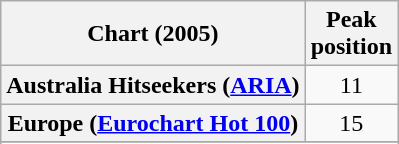<table class="wikitable sortable plainrowheaders" style="text-align:center">
<tr>
<th>Chart (2005)</th>
<th>Peak<br>position</th>
</tr>
<tr>
<th scope="row">Australia Hitseekers (<a href='#'>ARIA</a>)</th>
<td>11</td>
</tr>
<tr>
<th scope="row">Europe (<a href='#'>Eurochart Hot 100</a>)</th>
<td>15</td>
</tr>
<tr>
</tr>
<tr>
</tr>
<tr>
</tr>
</table>
